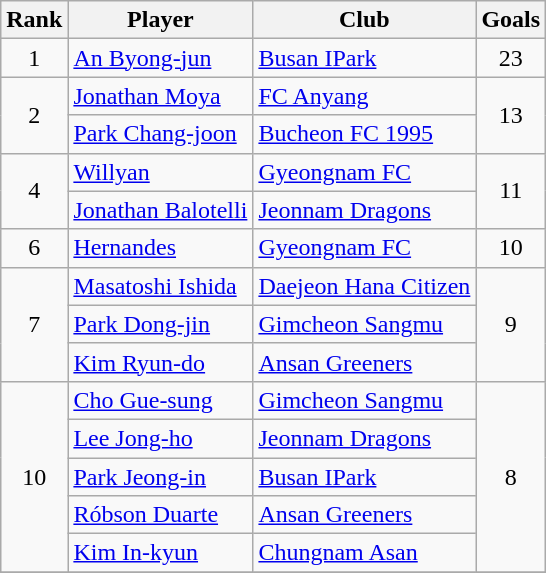<table class=wikitable>
<tr>
<th>Rank</th>
<th>Player</th>
<th>Club</th>
<th>Goals</th>
</tr>
<tr>
<td align=center>1</td>
<td> <a href='#'>An Byong-jun</a></td>
<td><a href='#'>Busan IPark</a></td>
<td align=center>23</td>
</tr>
<tr>
<td align=center rowspan=2>2</td>
<td> <a href='#'>Jonathan Moya</a></td>
<td><a href='#'>FC Anyang</a></td>
<td align=center rowspan=2>13</td>
</tr>
<tr>
<td> <a href='#'>Park Chang-joon</a></td>
<td><a href='#'>Bucheon FC 1995</a></td>
</tr>
<tr>
<td align=center rowspan=2>4</td>
<td> <a href='#'>Willyan</a></td>
<td><a href='#'>Gyeongnam FC</a></td>
<td align=center rowspan=2>11</td>
</tr>
<tr>
<td> <a href='#'>Jonathan Balotelli</a></td>
<td><a href='#'>Jeonnam Dragons</a></td>
</tr>
<tr>
<td align=center>6</td>
<td> <a href='#'>Hernandes</a></td>
<td><a href='#'>Gyeongnam FC</a></td>
<td align=center>10</td>
</tr>
<tr>
<td align=center rowspan=3>7</td>
<td> <a href='#'>Masatoshi Ishida</a></td>
<td><a href='#'>Daejeon Hana Citizen</a></td>
<td align=center rowspan=3>9</td>
</tr>
<tr>
<td> <a href='#'>Park Dong-jin</a></td>
<td><a href='#'>Gimcheon Sangmu</a></td>
</tr>
<tr>
<td> <a href='#'>Kim Ryun-do</a></td>
<td><a href='#'>Ansan Greeners</a></td>
</tr>
<tr>
<td align=center rowspan=5>10</td>
<td> <a href='#'>Cho Gue-sung</a></td>
<td><a href='#'>Gimcheon Sangmu</a></td>
<td align=center rowspan=5>8</td>
</tr>
<tr>
<td> <a href='#'>Lee Jong-ho</a></td>
<td><a href='#'>Jeonnam Dragons</a></td>
</tr>
<tr>
<td> <a href='#'>Park Jeong-in</a></td>
<td><a href='#'>Busan IPark</a></td>
</tr>
<tr>
<td> <a href='#'>Róbson Duarte</a></td>
<td><a href='#'>Ansan Greeners</a></td>
</tr>
<tr>
<td> <a href='#'>Kim In-kyun</a></td>
<td><a href='#'>Chungnam Asan</a></td>
</tr>
<tr>
</tr>
</table>
